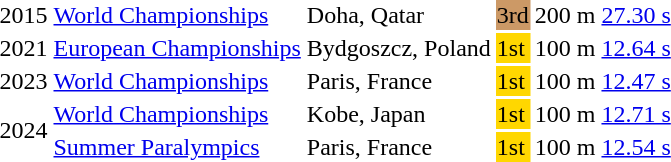<table>
<tr>
<td>2015</td>
<td><a href='#'>World Championships</a></td>
<td>Doha, Qatar</td>
<td bgcolor="cc9966">3rd</td>
<td>200 m</td>
<td><a href='#'>27.30 s</a></td>
</tr>
<tr>
<td>2021</td>
<td><a href='#'>European Championships</a></td>
<td>Bydgoszcz, Poland</td>
<td bgcolor="gold">1st</td>
<td>100 m</td>
<td><a href='#'>12.64 s</a></td>
</tr>
<tr>
<td>2023</td>
<td><a href='#'>World Championships</a></td>
<td>Paris, France</td>
<td bgcolor="gold">1st</td>
<td>100 m</td>
<td><a href='#'>12.47 s</a></td>
</tr>
<tr>
<td rowspan="2">2024</td>
<td><a href='#'>World Championships</a></td>
<td>Kobe, Japan</td>
<td bgcolor="gold">1st</td>
<td>100 m</td>
<td><a href='#'>12.71 s</a></td>
</tr>
<tr>
<td><a href='#'>Summer Paralympics</a></td>
<td>Paris, France</td>
<td bgcolor="gold">1st</td>
<td>100 m</td>
<td><a href='#'>12.54 s</a></td>
</tr>
</table>
